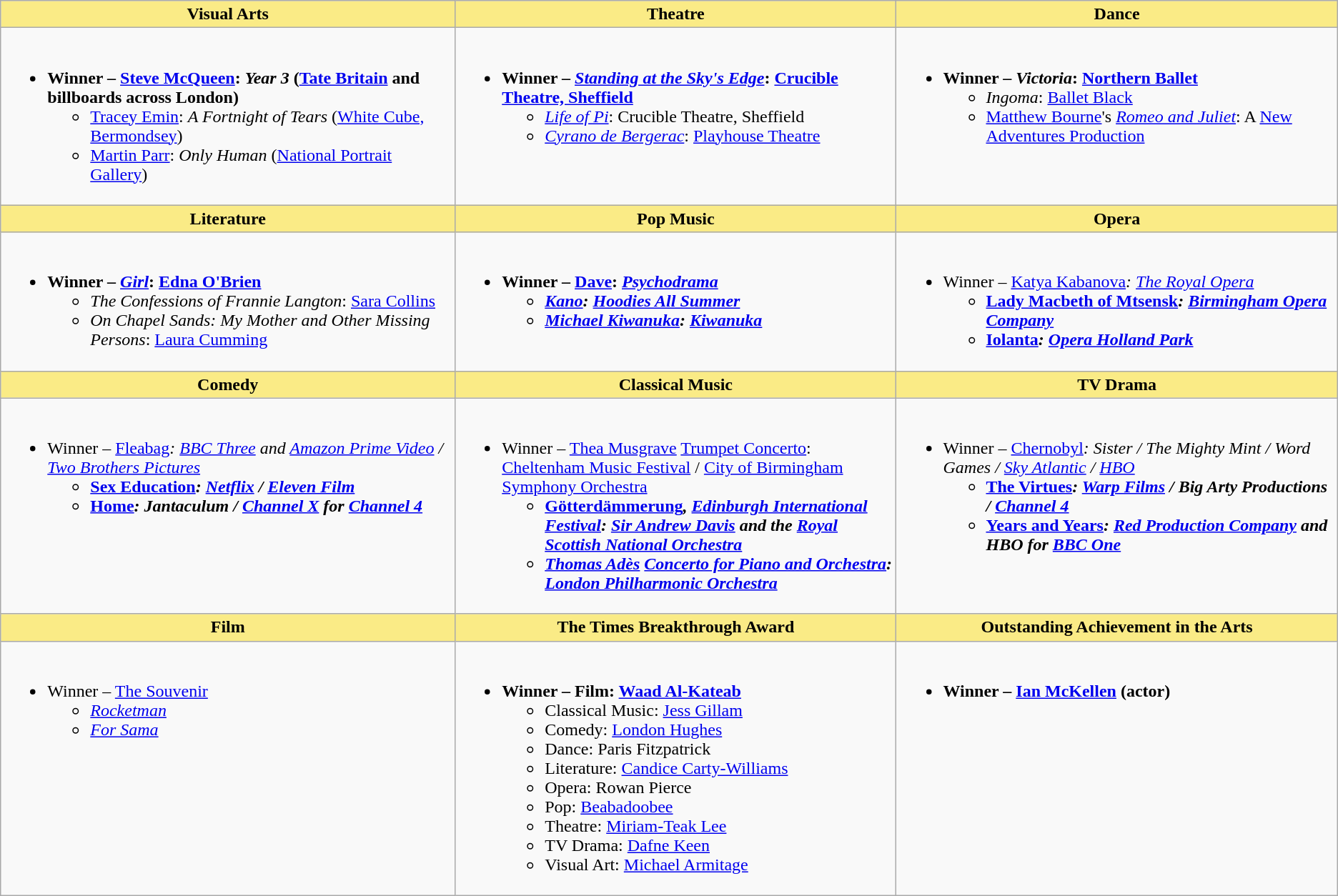<table class="wikitable" style="font-size:100%">
<tr>
<th style="background:#FAEB86;" width="34%">Visual Arts</th>
<th style="background:#FAEB86;" width="33%">Theatre</th>
<th style="background:#FAEB86;" width="33%">Dance</th>
</tr>
<tr>
<td valign="top"><br><ul><li><strong>Winner – <a href='#'>Steve McQueen</a>: <em>Year 3</em> (<a href='#'>Tate Britain</a> and billboards across London)</strong><ul><li><a href='#'>Tracey Emin</a>: <em>A Fortnight of Tears</em> (<a href='#'>White Cube, Bermondsey</a>)</li><li><a href='#'>Martin Parr</a>: <em>Only Human</em> (<a href='#'>National Portrait Gallery</a>)</li></ul></li></ul></td>
<td valign="top"><br><ul><li><strong>Winner – <em><a href='#'>Standing at the Sky's Edge</a></em>: <a href='#'>Crucible Theatre, Sheffield</a></strong><ul><li><em><a href='#'>Life of Pi</a></em>: Crucible Theatre, Sheffield</li><li><em><a href='#'>Cyrano de Bergerac</a></em>: <a href='#'>Playhouse Theatre</a></li></ul></li></ul></td>
<td valign="top"><br><ul><li><strong>Winner – <em>Victoria</em>: <a href='#'>Northern Ballet</a></strong><ul><li><em>Ingoma</em>: <a href='#'>Ballet Black</a></li><li><a href='#'>Matthew Bourne</a>'s <em><a href='#'>Romeo and Juliet</a></em>: A <a href='#'>New Adventures Production</a></li></ul></li></ul></td>
</tr>
<tr>
<th style="background:#FAEB86;" width="34%">Literature</th>
<th style="background:#FAEB86;" width="33%">Pop Music</th>
<th style="background:#FAEB86;" width="33%">Opera</th>
</tr>
<tr>
<td valign="top"><br><ul><li><strong>Winner – <em><a href='#'>Girl</a></em>: <a href='#'>Edna O'Brien</a></strong><ul><li><em>The Confessions of Frannie Langton</em>: <a href='#'>Sara Collins</a></li><li><em>On Chapel Sands: My Mother and Other Missing Persons</em>: <a href='#'>Laura Cumming</a></li></ul></li></ul></td>
<td valign="top"><br><ul><li><strong>Winner – <a href='#'>Dave</a>: <em><a href='#'>Psychodrama</a><strong><em><ul><li><a href='#'>Kano</a>: </em><a href='#'>Hoodies All Summer</a><em></li><li><a href='#'>Michael Kiwanuka</a>: </em><a href='#'>Kiwanuka</a><em></li></ul></li></ul></td>
<td valign="top"><br><ul><li></strong>Winner – </em><a href='#'>Katya Kabanova</a><em>: <a href='#'>The Royal Opera</a><strong><ul><li></em><a href='#'>Lady Macbeth of Mtsensk</a><em>: <a href='#'>Birmingham Opera Company</a></li><li></em><a href='#'>Iolanta</a><em>: <a href='#'>Opera Holland Park</a></li></ul></li></ul></td>
</tr>
<tr>
<th style="background:#FAEB86;" width="34%">Comedy</th>
<th style="background:#FAEB86;" width="33%">Classical Music</th>
<th style="background:#FAEB86;" width="33%">TV Drama</th>
</tr>
<tr>
<td valign="top"><br><ul><li></strong>Winner – </em><a href='#'>Fleabag</a><em>: <a href='#'>BBC Three</a> and <a href='#'>Amazon Prime Video</a> / <a href='#'>Two Brothers Pictures</a><strong><ul><li></em><a href='#'>Sex Education</a><em>: <a href='#'>Netflix</a> / <a href='#'>Eleven Film</a></li><li></em><a href='#'>Home</a><em>: Jantaculum / <a href='#'>Channel X</a> for <a href='#'>Channel 4</a></li></ul></li></ul></td>
<td valign="top"><br><ul><li></strong>Winner – <a href='#'>Thea Musgrave</a> <a href='#'>Trumpet Concerto</a>: <a href='#'>Cheltenham Music Festival</a> / <a href='#'>City of Birmingham Symphony Orchestra</a><strong><ul><li></em><a href='#'>Götterdämmerung</a><em>, <a href='#'>Edinburgh International Festival</a>: <a href='#'>Sir Andrew Davis</a> and the <a href='#'>Royal Scottish National Orchestra</a></li><li><a href='#'>Thomas Adès</a> <a href='#'>Concerto for Piano and Orchestra</a>: <a href='#'>London Philharmonic Orchestra</a></li></ul></li></ul></td>
<td valign="top"><br><ul><li></strong>Winner – </em><a href='#'>Chernobyl</a><em>: Sister / The Mighty Mint / Word Games / <a href='#'>Sky Atlantic</a> / <a href='#'>HBO</a><strong><ul><li></em><a href='#'>The Virtues</a><em>: <a href='#'>Warp Films</a> / Big Arty Productions / <a href='#'>Channel 4</a></li><li></em><a href='#'>Years and Years</a><em>: <a href='#'>Red Production Company</a> and HBO for <a href='#'>BBC One</a></li></ul></li></ul></td>
</tr>
<tr>
<th style="background:#FAEB86;" width="34%">Film</th>
<th style="background:#FAEB86;" width="33%">The Times Breakthrough Award</th>
<th style="background:#FAEB86;" width="33%">Outstanding Achievement in the Arts</th>
</tr>
<tr>
<td valign="top"><br><ul><li></strong>Winner – </em><a href='#'>The Souvenir</a></em></strong><ul><li><em><a href='#'>Rocketman</a></em></li><li><em><a href='#'>For Sama</a></em></li></ul></li></ul></td>
<td valign="top"><br><ul><li><strong>Winner – Film: <a href='#'>Waad Al-Kateab</a></strong><ul><li>Classical Music: <a href='#'>Jess Gillam</a></li><li>Comedy: <a href='#'>London Hughes</a></li><li>Dance: Paris Fitzpatrick</li><li>Literature: <a href='#'>Candice Carty-Williams</a></li><li>Opera: Rowan Pierce</li><li>Pop: <a href='#'>Beabadoobee</a></li><li>Theatre: <a href='#'>Miriam-Teak Lee</a></li><li>TV Drama: <a href='#'>Dafne Keen</a></li><li>Visual Art: <a href='#'>Michael Armitage</a></li></ul></li></ul></td>
<td valign="top"><br><ul><li><strong>Winner – <a href='#'>Ian McKellen</a> (actor)</strong></li></ul></td>
</tr>
</table>
